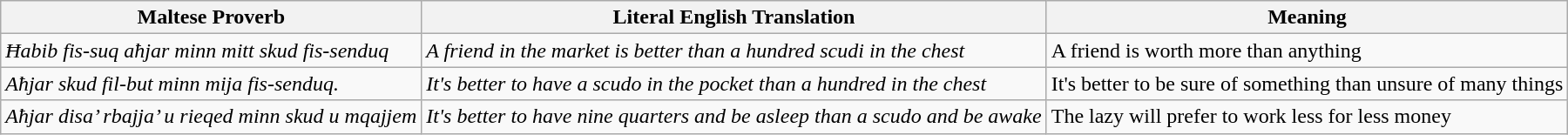<table class="wikitable">
<tr>
<th>Maltese Proverb</th>
<th>Literal English Translation</th>
<th>Meaning</th>
</tr>
<tr>
<td><em>Ħabib fis-suq aħjar minn mitt skud fis-senduq</em></td>
<td><em>A friend in the market is better than a hundred scudi in the chest</em></td>
<td>A friend is worth more than anything</td>
</tr>
<tr>
<td><em>Aħjar skud fil-but minn mija fis-senduq.</em></td>
<td><em>It's better to have a scudo in the pocket than a hundred in the chest</em></td>
<td>It's better to be sure of something than unsure of many things</td>
</tr>
<tr>
<td><em>Aħjar disa’ rbajja’ u rieqed minn skud u mqajjem</em></td>
<td><em>It's better to have nine quarters and be asleep than a scudo and be awake</em></td>
<td>The lazy will prefer to work less for less money</td>
</tr>
</table>
